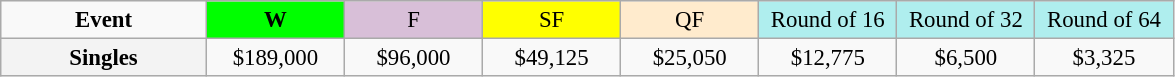<table class=wikitable style=font-size:95%;text-align:center>
<tr>
<td style="width:130px"><strong>Event</strong></td>
<td style="width:85px; background:lime"><strong>W</strong></td>
<td style="width:85px; background:thistle">F</td>
<td style="width:85px; background:#ffff00">SF</td>
<td style="width:85px; background:#ffebcd">QF</td>
<td style="width:85px; background:#afeeee">Round of 16</td>
<td style="width:85px; background:#afeeee">Round of 32</td>
<td style="width:85px; background:#afeeee">Round of 64</td>
</tr>
<tr>
<th style=background:#f3f3f3>Singles</th>
<td>$189,000</td>
<td>$96,000</td>
<td>$49,125</td>
<td>$25,050</td>
<td>$12,775</td>
<td>$6,500</td>
<td>$3,325</td>
</tr>
</table>
